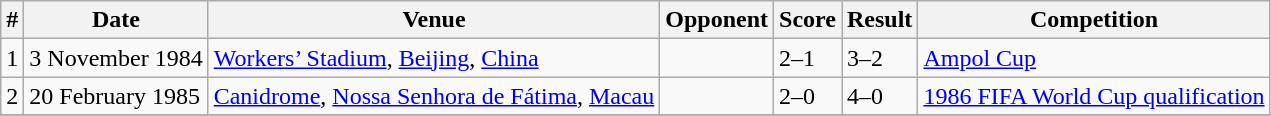<table class="wikitable">
<tr>
<th>#</th>
<th>Date</th>
<th>Venue</th>
<th>Opponent</th>
<th>Score</th>
<th>Result</th>
<th>Competition</th>
</tr>
<tr>
<td>1</td>
<td>3 November 1984</td>
<td><a href='#'>Workers’ Stadium</a>, <a href='#'>Beijing</a>, <a href='#'>China</a></td>
<td></td>
<td>2–1</td>
<td>3–2</td>
<td><a href='#'>Ampol Cup</a></td>
</tr>
<tr>
<td>2</td>
<td>20 February 1985</td>
<td><a href='#'>Canidrome</a>, <a href='#'>Nossa Senhora de Fátima</a>, <a href='#'>Macau</a></td>
<td></td>
<td>2–0</td>
<td>4–0</td>
<td><a href='#'>1986 FIFA World Cup qualification</a></td>
</tr>
<tr>
</tr>
</table>
